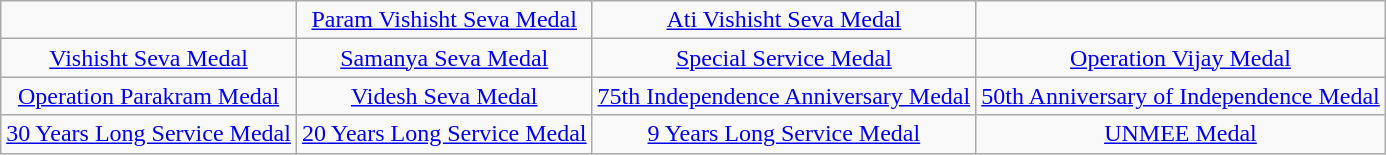<table class="wikitable" style="margin:1em auto; text-align:center;">
<tr>
<td></td>
<td><a href='#'>Param Vishisht Seva Medal</a></td>
<td><a href='#'>Ati Vishisht Seva Medal</a></td>
<td></td>
</tr>
<tr>
<td><a href='#'>Vishisht Seva Medal</a></td>
<td><a href='#'>Samanya Seva Medal</a></td>
<td><a href='#'>Special Service Medal</a></td>
<td><a href='#'>Operation Vijay Medal</a></td>
</tr>
<tr>
<td><a href='#'>Operation Parakram Medal</a></td>
<td><a href='#'>Videsh Seva Medal</a></td>
<td><a href='#'>75th Independence Anniversary Medal</a></td>
<td><a href='#'>50th Anniversary of Independence Medal</a></td>
</tr>
<tr>
<td><a href='#'>30 Years Long Service Medal</a></td>
<td><a href='#'>20 Years Long Service Medal</a></td>
<td><a href='#'>9 Years Long Service Medal</a></td>
<td><a href='#'>UNMEE Medal</a></td>
</tr>
</table>
